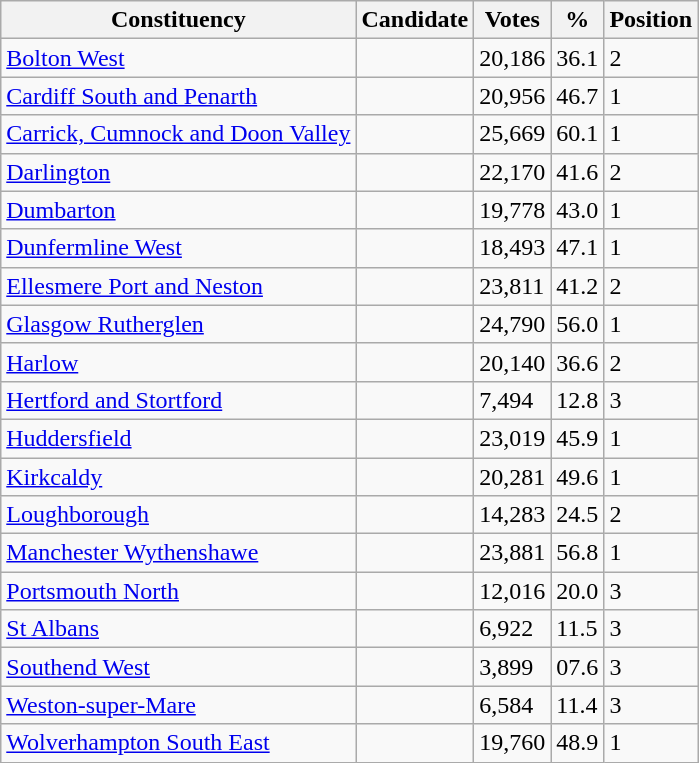<table class="wikitable sortable">
<tr>
<th>Constituency</th>
<th>Candidate</th>
<th>Votes</th>
<th>%</th>
<th>Position</th>
</tr>
<tr>
<td><a href='#'>Bolton West</a></td>
<td></td>
<td>20,186</td>
<td>36.1</td>
<td>2</td>
</tr>
<tr>
<td><a href='#'>Cardiff South and Penarth</a></td>
<td></td>
<td>20,956</td>
<td>46.7</td>
<td>1</td>
</tr>
<tr>
<td><a href='#'>Carrick, Cumnock and Doon Valley</a></td>
<td></td>
<td>25,669</td>
<td>60.1</td>
<td>1</td>
</tr>
<tr>
<td><a href='#'>Darlington</a></td>
<td></td>
<td>22,170</td>
<td>41.6</td>
<td>2</td>
</tr>
<tr>
<td><a href='#'>Dumbarton</a></td>
<td></td>
<td>19,778</td>
<td>43.0</td>
<td>1</td>
</tr>
<tr>
<td><a href='#'>Dunfermline West</a></td>
<td></td>
<td>18,493</td>
<td>47.1</td>
<td>1</td>
</tr>
<tr>
<td><a href='#'>Ellesmere Port and Neston</a></td>
<td></td>
<td>23,811</td>
<td>41.2</td>
<td>2</td>
</tr>
<tr>
<td><a href='#'>Glasgow Rutherglen</a></td>
<td></td>
<td>24,790</td>
<td>56.0</td>
<td>1</td>
</tr>
<tr>
<td><a href='#'>Harlow</a></td>
<td></td>
<td>20,140</td>
<td>36.6</td>
<td>2</td>
</tr>
<tr>
<td><a href='#'>Hertford and Stortford</a></td>
<td></td>
<td>7,494</td>
<td>12.8</td>
<td>3</td>
</tr>
<tr>
<td><a href='#'>Huddersfield</a></td>
<td></td>
<td>23,019</td>
<td>45.9</td>
<td>1</td>
</tr>
<tr>
<td><a href='#'>Kirkcaldy</a></td>
<td></td>
<td>20,281</td>
<td>49.6</td>
<td>1</td>
</tr>
<tr>
<td><a href='#'>Loughborough</a></td>
<td></td>
<td>14,283</td>
<td>24.5</td>
<td>2</td>
</tr>
<tr>
<td><a href='#'>Manchester Wythenshawe</a></td>
<td></td>
<td>23,881</td>
<td>56.8</td>
<td>1</td>
</tr>
<tr>
<td><a href='#'>Portsmouth North</a></td>
<td></td>
<td>12,016</td>
<td>20.0</td>
<td>3</td>
</tr>
<tr>
<td><a href='#'>St Albans</a></td>
<td></td>
<td>6,922</td>
<td>11.5</td>
<td>3</td>
</tr>
<tr>
<td><a href='#'>Southend West</a></td>
<td></td>
<td>3,899</td>
<td>07.6</td>
<td>3</td>
</tr>
<tr>
<td><a href='#'>Weston-super-Mare</a></td>
<td></td>
<td>6,584</td>
<td>11.4</td>
<td>3</td>
</tr>
<tr>
<td><a href='#'>Wolverhampton South East</a></td>
<td></td>
<td>19,760</td>
<td>48.9</td>
<td>1</td>
</tr>
</table>
